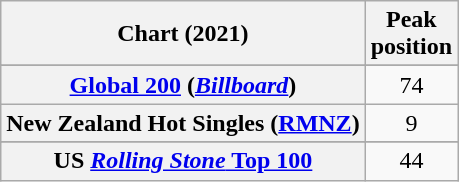<table class="wikitable sortable plainrowheaders" style="text-align:center">
<tr>
<th scope="col">Chart (2021)</th>
<th scope="col">Peak<br>position</th>
</tr>
<tr>
</tr>
<tr>
<th scope="row"><a href='#'>Global 200</a> (<em><a href='#'>Billboard</a></em>)</th>
<td>74</td>
</tr>
<tr>
<th scope="row">New Zealand Hot Singles (<a href='#'>RMNZ</a>)</th>
<td>9</td>
</tr>
<tr>
</tr>
<tr>
</tr>
<tr>
</tr>
<tr>
<th scope="row">US <a href='#'><em>Rolling Stone</em> Top 100</a></th>
<td>44</td>
</tr>
</table>
